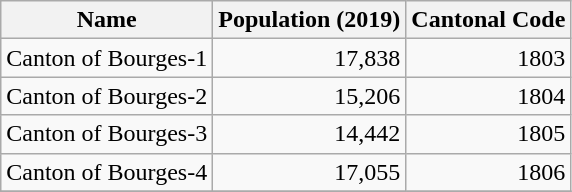<table class="wikitable">
<tr>
<th>Name</th>
<th>Population (2019)</th>
<th>Cantonal Code</th>
</tr>
<tr>
<td>Canton of Bourges-1</td>
<td align="right">17,838</td>
<td align="right">1803</td>
</tr>
<tr>
<td>Canton of Bourges-2</td>
<td align="right">15,206</td>
<td align="right">1804</td>
</tr>
<tr>
<td>Canton of Bourges-3</td>
<td align="right">14,442</td>
<td align="right">1805</td>
</tr>
<tr>
<td>Canton of Bourges-4</td>
<td align="right">17,055</td>
<td align="right">1806</td>
</tr>
<tr>
</tr>
</table>
